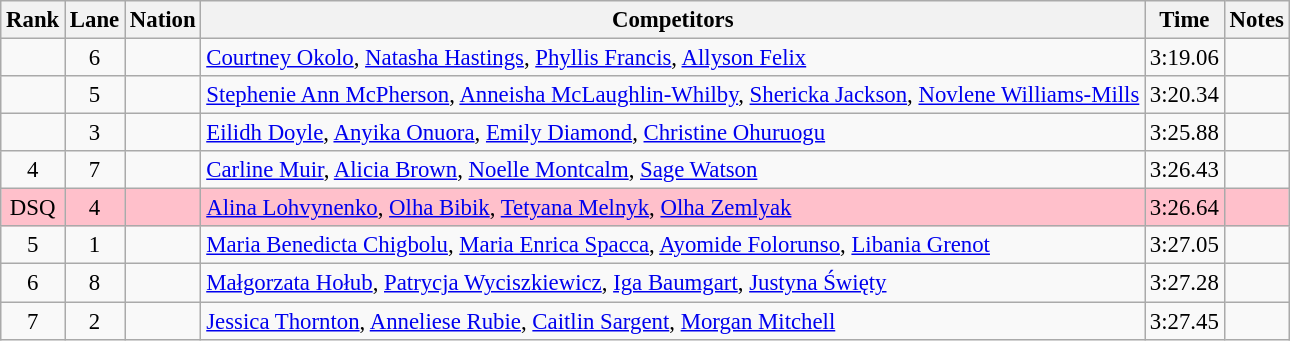<table class="wikitable sortable" style="text-align:center; font-size:95%">
<tr>
<th>Rank</th>
<th>Lane</th>
<th>Nation</th>
<th class=unsortable>Competitors</th>
<th>Time</th>
<th class=unsortable>Notes</th>
</tr>
<tr>
<td></td>
<td>6</td>
<td align=left></td>
<td align=left><a href='#'>Courtney Okolo</a>, <a href='#'>Natasha Hastings</a>, <a href='#'>Phyllis Francis</a>, <a href='#'>Allyson Felix</a></td>
<td>3:19.06</td>
<td></td>
</tr>
<tr>
<td></td>
<td>5</td>
<td align=left></td>
<td align=left><a href='#'>Stephenie Ann McPherson</a>, <a href='#'>Anneisha McLaughlin-Whilby</a>, <a href='#'>Shericka Jackson</a>, <a href='#'>Novlene Williams-Mills</a></td>
<td>3:20.34</td>
<td></td>
</tr>
<tr>
<td></td>
<td>3</td>
<td align=left></td>
<td align=left><a href='#'>Eilidh Doyle</a>, <a href='#'>Anyika Onuora</a>, <a href='#'>Emily Diamond</a>, <a href='#'>Christine Ohuruogu</a></td>
<td>3:25.88</td>
<td></td>
</tr>
<tr>
<td>4</td>
<td>7</td>
<td align=left></td>
<td align=left><a href='#'>Carline Muir</a>, <a href='#'>Alicia Brown</a>, <a href='#'>Noelle Montcalm</a>, <a href='#'>Sage Watson</a></td>
<td>3:26.43</td>
<td></td>
</tr>
<tr bgcolor=pink>
<td>DSQ</td>
<td>4</td>
<td align=left></td>
<td align=left><a href='#'>Alina Lohvynenko</a>, <a href='#'>Olha Bibik</a>, <a href='#'>Tetyana Melnyk</a>, <a href='#'>Olha Zemlyak</a></td>
<td>3:26.64</td>
<td></td>
</tr>
<tr>
<td>5</td>
<td>1</td>
<td align=left></td>
<td align=left><a href='#'>Maria Benedicta Chigbolu</a>, <a href='#'>Maria Enrica Spacca</a>, <a href='#'>Ayomide Folorunso</a>, <a href='#'>Libania Grenot</a></td>
<td>3:27.05</td>
<td></td>
</tr>
<tr>
<td>6</td>
<td>8</td>
<td align=left></td>
<td align=left><a href='#'>Małgorzata Hołub</a>, <a href='#'>Patrycja Wyciszkiewicz</a>, <a href='#'>Iga Baumgart</a>, <a href='#'>Justyna Święty</a></td>
<td>3:27.28</td>
<td></td>
</tr>
<tr>
<td>7</td>
<td>2</td>
<td align=left></td>
<td align=left><a href='#'>Jessica Thornton</a>, <a href='#'>Anneliese Rubie</a>, <a href='#'>Caitlin Sargent</a>, <a href='#'>Morgan Mitchell</a></td>
<td>3:27.45</td>
<td></td>
</tr>
</table>
